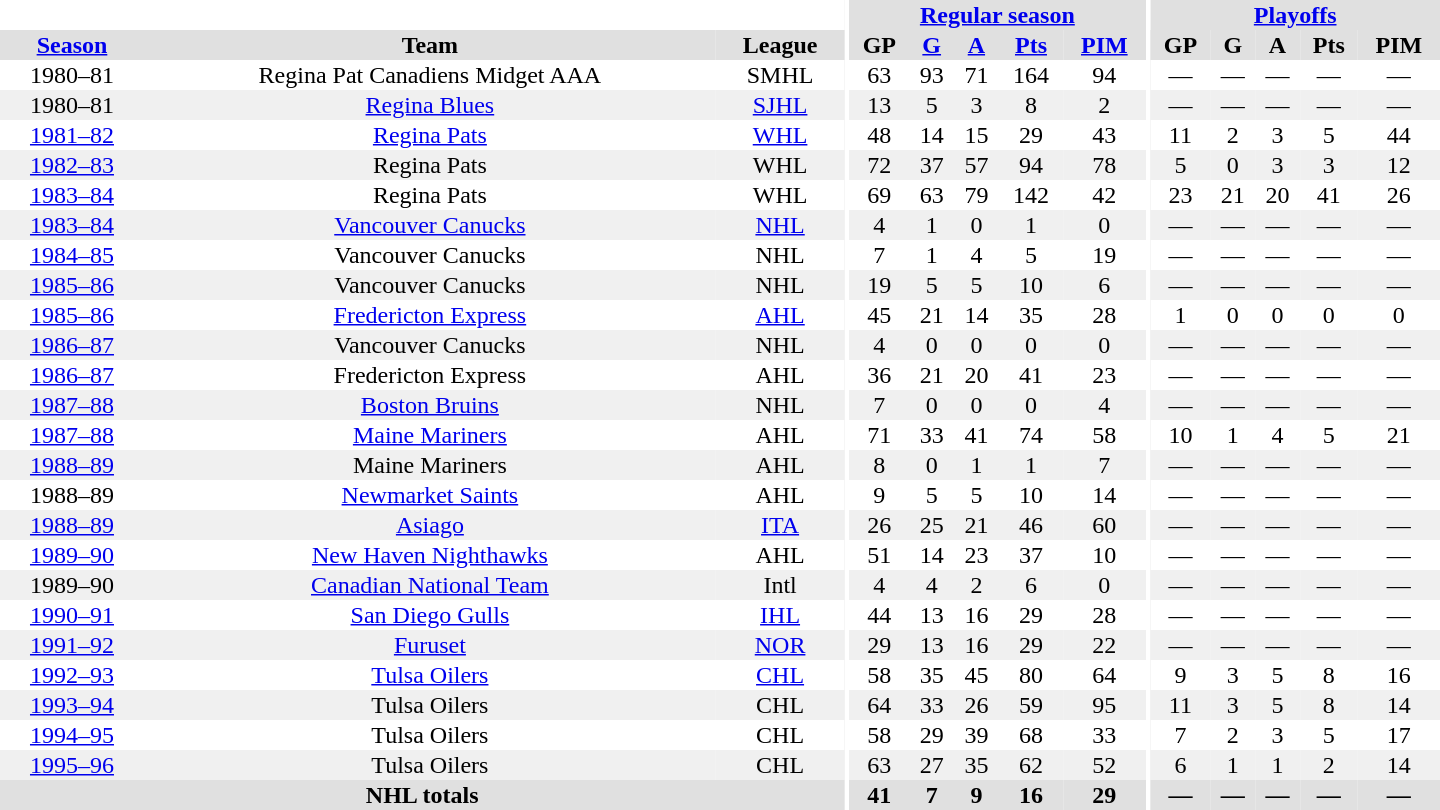<table border="0" cellpadding="1" cellspacing="0" style="text-align:center; width:60em">
<tr bgcolor="#e0e0e0">
<th colspan="3" bgcolor="#ffffff"></th>
<th rowspan="100" bgcolor="#ffffff"></th>
<th colspan="5"><a href='#'>Regular season</a></th>
<th rowspan="100" bgcolor="#ffffff"></th>
<th colspan="5"><a href='#'>Playoffs</a></th>
</tr>
<tr bgcolor="#e0e0e0">
<th><a href='#'>Season</a></th>
<th>Team</th>
<th>League</th>
<th>GP</th>
<th><a href='#'>G</a></th>
<th><a href='#'>A</a></th>
<th><a href='#'>Pts</a></th>
<th><a href='#'>PIM</a></th>
<th>GP</th>
<th>G</th>
<th>A</th>
<th>Pts</th>
<th>PIM</th>
</tr>
<tr>
<td>1980–81</td>
<td>Regina Pat Canadiens Midget AAA</td>
<td>SMHL</td>
<td>63</td>
<td>93</td>
<td>71</td>
<td>164</td>
<td>94</td>
<td>—</td>
<td>—</td>
<td>—</td>
<td>—</td>
<td>—</td>
</tr>
<tr bgcolor="#f0f0f0">
<td>1980–81</td>
<td><a href='#'>Regina Blues</a></td>
<td><a href='#'>SJHL</a></td>
<td>13</td>
<td>5</td>
<td>3</td>
<td>8</td>
<td>2</td>
<td>—</td>
<td>—</td>
<td>—</td>
<td>—</td>
<td>—</td>
</tr>
<tr>
<td><a href='#'>1981–82</a></td>
<td><a href='#'>Regina Pats</a></td>
<td><a href='#'>WHL</a></td>
<td>48</td>
<td>14</td>
<td>15</td>
<td>29</td>
<td>43</td>
<td>11</td>
<td>2</td>
<td>3</td>
<td>5</td>
<td>44</td>
</tr>
<tr bgcolor="#f0f0f0">
<td><a href='#'>1982–83</a></td>
<td>Regina Pats</td>
<td>WHL</td>
<td>72</td>
<td>37</td>
<td>57</td>
<td>94</td>
<td>78</td>
<td>5</td>
<td>0</td>
<td>3</td>
<td>3</td>
<td>12</td>
</tr>
<tr>
<td><a href='#'>1983–84</a></td>
<td>Regina Pats</td>
<td>WHL</td>
<td>69</td>
<td>63</td>
<td>79</td>
<td>142</td>
<td>42</td>
<td>23</td>
<td>21</td>
<td>20</td>
<td>41</td>
<td>26</td>
</tr>
<tr bgcolor="#f0f0f0">
<td><a href='#'>1983–84</a></td>
<td><a href='#'>Vancouver Canucks</a></td>
<td><a href='#'>NHL</a></td>
<td>4</td>
<td>1</td>
<td>0</td>
<td>1</td>
<td>0</td>
<td>—</td>
<td>—</td>
<td>—</td>
<td>—</td>
<td>—</td>
</tr>
<tr>
<td><a href='#'>1984–85</a></td>
<td>Vancouver Canucks</td>
<td>NHL</td>
<td>7</td>
<td>1</td>
<td>4</td>
<td>5</td>
<td>19</td>
<td>—</td>
<td>—</td>
<td>—</td>
<td>—</td>
<td>—</td>
</tr>
<tr bgcolor="#f0f0f0">
<td><a href='#'>1985–86</a></td>
<td>Vancouver Canucks</td>
<td>NHL</td>
<td>19</td>
<td>5</td>
<td>5</td>
<td>10</td>
<td>6</td>
<td>—</td>
<td>—</td>
<td>—</td>
<td>—</td>
<td>—</td>
</tr>
<tr>
<td><a href='#'>1985–86</a></td>
<td><a href='#'>Fredericton Express</a></td>
<td><a href='#'>AHL</a></td>
<td>45</td>
<td>21</td>
<td>14</td>
<td>35</td>
<td>28</td>
<td>1</td>
<td>0</td>
<td>0</td>
<td>0</td>
<td>0</td>
</tr>
<tr bgcolor="#f0f0f0">
<td><a href='#'>1986–87</a></td>
<td>Vancouver Canucks</td>
<td>NHL</td>
<td>4</td>
<td>0</td>
<td>0</td>
<td>0</td>
<td>0</td>
<td>—</td>
<td>—</td>
<td>—</td>
<td>—</td>
<td>—</td>
</tr>
<tr>
<td><a href='#'>1986–87</a></td>
<td>Fredericton Express</td>
<td>AHL</td>
<td>36</td>
<td>21</td>
<td>20</td>
<td>41</td>
<td>23</td>
<td>—</td>
<td>—</td>
<td>—</td>
<td>—</td>
<td>—</td>
</tr>
<tr bgcolor="#f0f0f0">
<td><a href='#'>1987–88</a></td>
<td><a href='#'>Boston Bruins</a></td>
<td>NHL</td>
<td>7</td>
<td>0</td>
<td>0</td>
<td>0</td>
<td>4</td>
<td>—</td>
<td>—</td>
<td>—</td>
<td>—</td>
<td>—</td>
</tr>
<tr>
<td><a href='#'>1987–88</a></td>
<td><a href='#'>Maine Mariners</a></td>
<td>AHL</td>
<td>71</td>
<td>33</td>
<td>41</td>
<td>74</td>
<td>58</td>
<td>10</td>
<td>1</td>
<td>4</td>
<td>5</td>
<td>21</td>
</tr>
<tr bgcolor="#f0f0f0">
<td><a href='#'>1988–89</a></td>
<td>Maine Mariners</td>
<td>AHL</td>
<td>8</td>
<td>0</td>
<td>1</td>
<td>1</td>
<td>7</td>
<td>—</td>
<td>—</td>
<td>—</td>
<td>—</td>
<td>—</td>
</tr>
<tr>
<td>1988–89</td>
<td><a href='#'>Newmarket Saints</a></td>
<td>AHL</td>
<td>9</td>
<td>5</td>
<td>5</td>
<td>10</td>
<td>14</td>
<td>—</td>
<td>—</td>
<td>—</td>
<td>—</td>
<td>—</td>
</tr>
<tr bgcolor="#f0f0f0">
<td><a href='#'>1988–89</a></td>
<td><a href='#'>Asiago</a></td>
<td><a href='#'>ITA</a></td>
<td>26</td>
<td>25</td>
<td>21</td>
<td>46</td>
<td>60</td>
<td>—</td>
<td>—</td>
<td>—</td>
<td>—</td>
<td>—</td>
</tr>
<tr>
<td><a href='#'>1989–90</a></td>
<td><a href='#'>New Haven Nighthawks</a></td>
<td>AHL</td>
<td>51</td>
<td>14</td>
<td>23</td>
<td>37</td>
<td>10</td>
<td>—</td>
<td>—</td>
<td>—</td>
<td>—</td>
<td>—</td>
</tr>
<tr bgcolor="#f0f0f0">
<td>1989–90</td>
<td><a href='#'>Canadian National Team</a></td>
<td>Intl</td>
<td>4</td>
<td>4</td>
<td>2</td>
<td>6</td>
<td>0</td>
<td>—</td>
<td>—</td>
<td>—</td>
<td>—</td>
<td>—</td>
</tr>
<tr>
<td><a href='#'>1990–91</a></td>
<td><a href='#'>San Diego Gulls</a></td>
<td><a href='#'>IHL</a></td>
<td>44</td>
<td>13</td>
<td>16</td>
<td>29</td>
<td>28</td>
<td>—</td>
<td>—</td>
<td>—</td>
<td>—</td>
<td>—</td>
</tr>
<tr bgcolor="#f0f0f0">
<td><a href='#'>1991–92</a></td>
<td><a href='#'>Furuset</a></td>
<td><a href='#'>NOR</a></td>
<td>29</td>
<td>13</td>
<td>16</td>
<td>29</td>
<td>22</td>
<td>—</td>
<td>—</td>
<td>—</td>
<td>—</td>
<td>—</td>
</tr>
<tr>
<td><a href='#'>1992–93</a></td>
<td><a href='#'>Tulsa Oilers</a></td>
<td><a href='#'>CHL</a></td>
<td>58</td>
<td>35</td>
<td>45</td>
<td>80</td>
<td>64</td>
<td>9</td>
<td>3</td>
<td>5</td>
<td>8</td>
<td>16</td>
</tr>
<tr bgcolor="#f0f0f0">
<td><a href='#'>1993–94</a></td>
<td>Tulsa Oilers</td>
<td>CHL</td>
<td>64</td>
<td>33</td>
<td>26</td>
<td>59</td>
<td>95</td>
<td>11</td>
<td>3</td>
<td>5</td>
<td>8</td>
<td>14</td>
</tr>
<tr>
<td><a href='#'>1994–95</a></td>
<td>Tulsa Oilers</td>
<td>CHL</td>
<td>58</td>
<td>29</td>
<td>39</td>
<td>68</td>
<td>33</td>
<td>7</td>
<td>2</td>
<td>3</td>
<td>5</td>
<td>17</td>
</tr>
<tr bgcolor="#f0f0f0">
<td><a href='#'>1995–96</a></td>
<td>Tulsa Oilers</td>
<td>CHL</td>
<td>63</td>
<td>27</td>
<td>35</td>
<td>62</td>
<td>52</td>
<td>6</td>
<td>1</td>
<td>1</td>
<td>2</td>
<td>14</td>
</tr>
<tr bgcolor="#e0e0e0">
<th colspan="3">NHL totals</th>
<th>41</th>
<th>7</th>
<th>9</th>
<th>16</th>
<th>29</th>
<th>—</th>
<th>—</th>
<th>—</th>
<th>—</th>
<th>—</th>
</tr>
</table>
